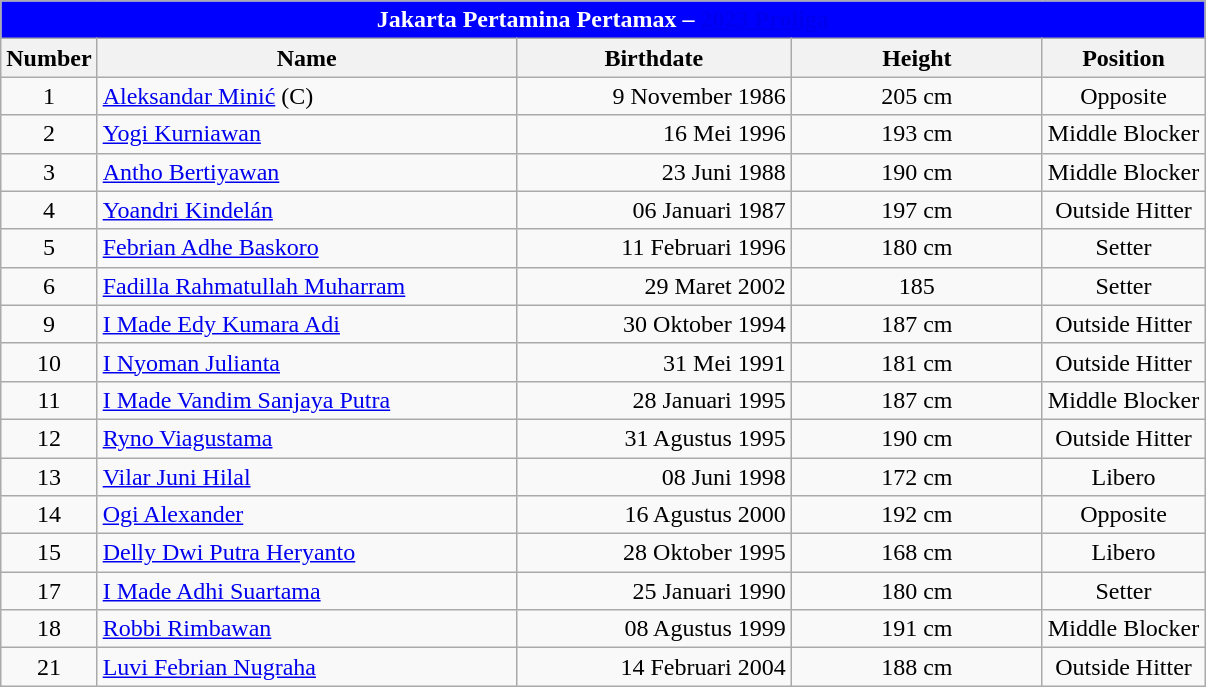<table class="wikitable collapsible" style="font-size:100%; text-align:center;">
<tr style= "background: #0000FF; font-weight:bold;">
<td colspan="5"style=color:#FFFFFF>Jakarta Pertamina Pertamax – <a href='#'>2023 Proliga</a></td>
</tr>
<tr>
<th>Number</th>
<th style="width:17em">Name</th>
<th style="width:11em">Birthdate</th>
<th style="width:10em">Height</th>
<th>Position</th>
</tr>
<tr>
<td>1</td>
<td align="left"> <a href='#'>Aleksandar Minić</a>  (C)</td>
<td align="right">9 November 1986</td>
<td>205 cm</td>
<td>Opposite</td>
</tr>
<tr>
<td>2</td>
<td align="left"> <a href='#'>Yogi Kurniawan</a></td>
<td align="right">16 Mei 1996</td>
<td>193 cm</td>
<td>Middle Blocker</td>
</tr>
<tr>
<td>3</td>
<td align="left"> <a href='#'>Antho Bertiyawan</a></td>
<td align="right">23 Juni 1988</td>
<td>190 cm</td>
<td>Middle Blocker</td>
</tr>
<tr>
<td>4</td>
<td align="left"> <a href='#'>Yoandri Kindelán</a></td>
<td align="right">06 Januari 1987</td>
<td>197 cm</td>
<td>Outside Hitter</td>
</tr>
<tr>
<td>5</td>
<td align="left"> <a href='#'>Febrian Adhe Baskoro</a></td>
<td align="right">11 Februari 1996</td>
<td>180 cm</td>
<td>Setter</td>
</tr>
<tr>
<td>6</td>
<td align="left"> <a href='#'>Fadilla Rahmatullah Muharram</a></td>
<td align="right">29 Maret 2002</td>
<td>185</td>
<td>Setter</td>
</tr>
<tr>
<td>9</td>
<td align="left"> <a href='#'>I Made Edy Kumara Adi</a></td>
<td align="right">30 Oktober 1994</td>
<td>187 cm</td>
<td>Outside Hitter</td>
</tr>
<tr>
<td>10</td>
<td align="left"> <a href='#'>I Nyoman Julianta</a></td>
<td align="right">31 Mei 1991</td>
<td>181 cm</td>
<td>Outside Hitter</td>
</tr>
<tr>
<td>11</td>
<td align="left"> <a href='#'>I Made Vandim Sanjaya Putra</a></td>
<td align="right">28 Januari 1995</td>
<td>187 cm</td>
<td>Middle Blocker</td>
</tr>
<tr>
<td>12</td>
<td align="left"> <a href='#'>Ryno Viagustama</a></td>
<td align="right">31 Agustus 1995</td>
<td>190 cm</td>
<td>Outside Hitter</td>
</tr>
<tr>
<td>13</td>
<td align="left"> <a href='#'>Vilar Juni Hilal</a></td>
<td align="right">08 Juni 1998</td>
<td>172 cm</td>
<td>Libero</td>
</tr>
<tr>
<td>14</td>
<td align="left"> <a href='#'>Ogi Alexander</a></td>
<td align="right">16 Agustus 2000</td>
<td>192 cm</td>
<td>Opposite</td>
</tr>
<tr>
<td>15</td>
<td align="left"> <a href='#'>Delly Dwi Putra Heryanto</a></td>
<td align="right">28 Oktober 1995</td>
<td>168 cm</td>
<td>Libero</td>
</tr>
<tr>
<td>17</td>
<td align="left"> <a href='#'>I Made Adhi Suartama</a></td>
<td align="right">25 Januari 1990</td>
<td>180 cm</td>
<td>Setter</td>
</tr>
<tr>
<td>18</td>
<td align="left"> <a href='#'>Robbi Rimbawan</a></td>
<td align="right">08 Agustus 1999</td>
<td>191 cm</td>
<td>Middle Blocker</td>
</tr>
<tr>
<td>21</td>
<td align="left"> <a href='#'>Luvi Febrian Nugraha</a></td>
<td align="right">14 Februari 2004</td>
<td>188 cm</td>
<td>Outside Hitter</td>
</tr>
</table>
